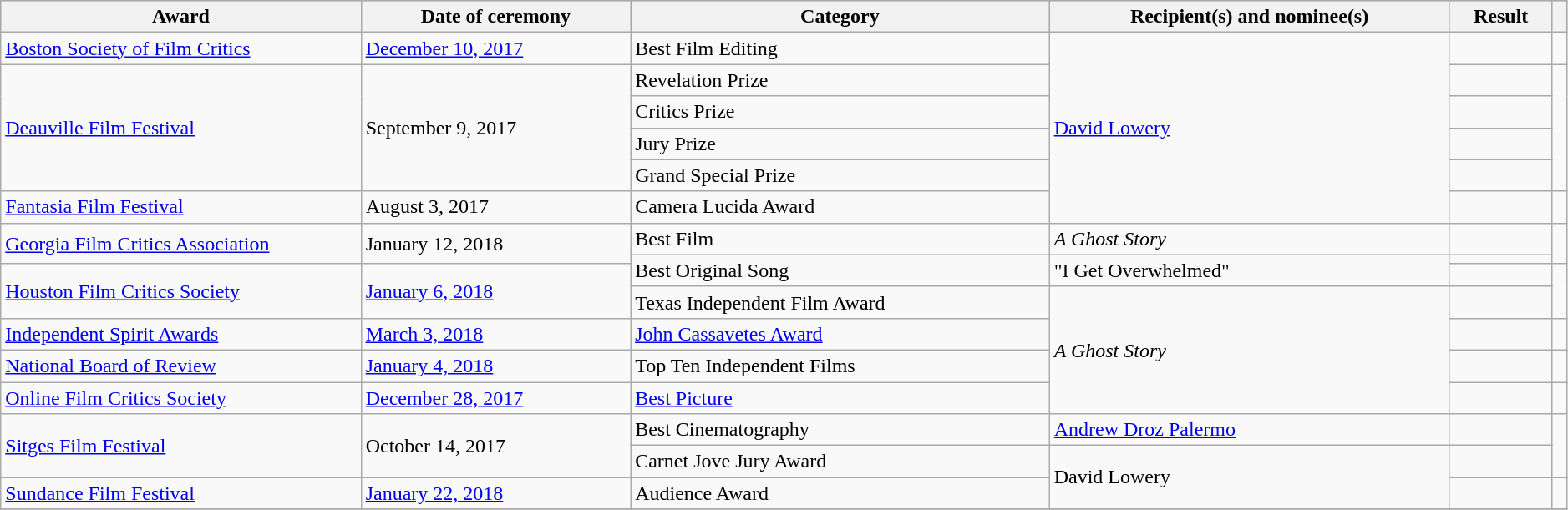<table class="wikitable plainrowheaders sortable" style="width:99%;">
<tr style="background:#ccc; text-align:center;">
<th scope="col" style="width:23%;">Award</th>
<th scope="col">Date of ceremony</th>
<th scope="col">Category</th>
<th scope="col">Recipient(s) and nominee(s)</th>
<th scope="col">Result</th>
<th scope="col" class="unsortable"></th>
</tr>
<tr>
<td><a href='#'>Boston Society of Film Critics</a></td>
<td><a href='#'>December 10, 2017</a></td>
<td>Best Film Editing</td>
<td rowspan="6"><a href='#'>David Lowery</a></td>
<td></td>
<td style="text-align:center;"></td>
</tr>
<tr>
<td rowspan="4"><a href='#'>Deauville Film Festival</a></td>
<td rowspan="4">September 9, 2017</td>
<td>Revelation Prize</td>
<td></td>
<td rowspan="4" style="text-align:center;"></td>
</tr>
<tr>
<td>Critics Prize</td>
<td></td>
</tr>
<tr>
<td>Jury Prize</td>
<td></td>
</tr>
<tr>
<td>Grand Special Prize</td>
<td></td>
</tr>
<tr>
<td><a href='#'>Fantasia Film Festival</a></td>
<td>August 3, 2017</td>
<td>Camera Lucida Award</td>
<td></td>
<td style="text-align:center;"></td>
</tr>
<tr>
<td rowspan="2"><a href='#'>Georgia Film Critics Association</a></td>
<td rowspan="2">January 12, 2018</td>
<td>Best Film</td>
<td><em>A Ghost Story</em></td>
<td></td>
<td rowspan="2" style="text-align:center;"></td>
</tr>
<tr>
<td rowspan="2">Best Original Song</td>
<td rowspan="2">"I Get Overwhelmed"</td>
<td></td>
</tr>
<tr>
<td rowspan="2"><a href='#'>Houston Film Critics Society</a></td>
<td rowspan="2"><a href='#'>January 6, 2018</a></td>
<td></td>
<td rowspan="2" style="text-align:center;"></td>
</tr>
<tr>
<td>Texas Independent Film Award</td>
<td rowspan="4"><em>A Ghost Story</em></td>
<td></td>
</tr>
<tr>
<td><a href='#'>Independent Spirit Awards</a></td>
<td><a href='#'>March 3, 2018</a></td>
<td><a href='#'>John Cassavetes Award</a></td>
<td></td>
<td style="text-align:center;"></td>
</tr>
<tr>
<td><a href='#'>National Board of Review</a></td>
<td><a href='#'>January 4, 2018</a></td>
<td>Top Ten Independent Films</td>
<td></td>
<td style="text-align:center;"><br></td>
</tr>
<tr>
<td><a href='#'>Online Film Critics Society</a></td>
<td><a href='#'>December 28, 2017</a></td>
<td><a href='#'>Best Picture</a></td>
<td></td>
<td style="text-align:center;"><br></td>
</tr>
<tr>
<td rowspan="2"><a href='#'>Sitges Film Festival</a></td>
<td rowspan="2">October 14, 2017</td>
<td>Best Cinematography</td>
<td><a href='#'>Andrew Droz Palermo</a></td>
<td></td>
<td rowspan="2" style="text-align:center;"></td>
</tr>
<tr>
<td>Carnet Jove Jury Award</td>
<td rowspan="2">David Lowery</td>
<td></td>
</tr>
<tr>
<td><a href='#'>Sundance Film Festival</a></td>
<td><a href='#'>January 22, 2018</a></td>
<td>Audience Award</td>
<td></td>
<td style="text-align:center;"></td>
</tr>
<tr>
</tr>
</table>
